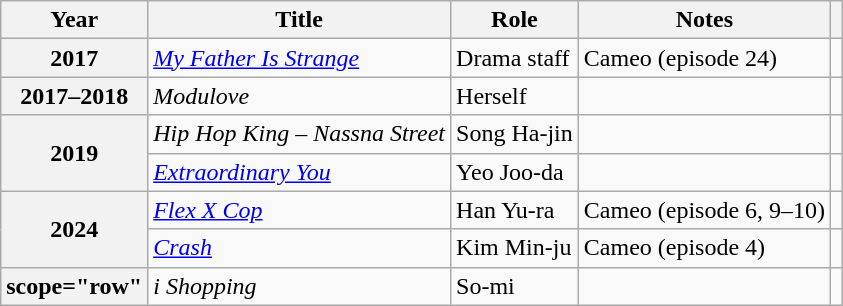<table class="wikitable plainrowheaders">
<tr>
<th scope="col">Year</th>
<th scope="col">Title</th>
<th scope="col">Role</th>
<th scope="col">Notes</th>
<th scope="col"></th>
</tr>
<tr>
<th scope="row">2017</th>
<td><em><a href='#'>My Father Is Strange</a></em></td>
<td>Drama staff</td>
<td>Cameo (episode 24)</td>
<td style="text-align:center"></td>
</tr>
<tr>
<th scope="row">2017–2018</th>
<td><em>Modulove</em></td>
<td>Herself</td>
<td></td>
<td style="text-align:center"></td>
</tr>
<tr>
<th scope="row" rowspan="2">2019</th>
<td><em>Hip Hop King – Nassna Street</em></td>
<td>Song Ha-jin</td>
<td></td>
<td style="text-align:center"></td>
</tr>
<tr>
<td><em><a href='#'>Extraordinary You</a></em></td>
<td>Yeo Joo-da</td>
<td></td>
<td style="text-align:center"></td>
</tr>
<tr>
<th scope="row" rowspan="2">2024</th>
<td><em><a href='#'>Flex X Cop</a></em></td>
<td>Han Yu-ra</td>
<td>Cameo (episode 6, 9–10)</td>
<td style="text-align:center"></td>
</tr>
<tr>
<td><em><a href='#'>Crash</a></em></td>
<td>Kim Min-ju</td>
<td>Cameo (episode 4)</td>
<td style="text-align:center"></td>
</tr>
<tr>
<th>scope="row" </th>
<td><em>i Shopping</em></td>
<td>So-mi</td>
<td></td>
<td style="text-align:center"></td>
</tr>
</table>
